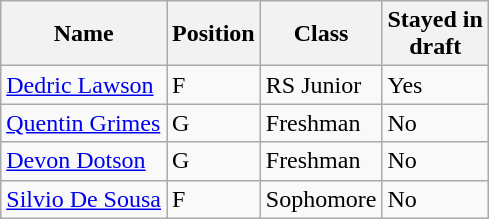<table class="wikitable">
<tr>
<th>Name</th>
<th>Position</th>
<th>Class</th>
<th>Stayed in<br>draft</th>
</tr>
<tr>
<td><a href='#'>Dedric Lawson</a></td>
<td>F</td>
<td>RS Junior</td>
<td>Yes</td>
</tr>
<tr>
<td><a href='#'>Quentin Grimes</a></td>
<td>G</td>
<td>Freshman</td>
<td>No</td>
</tr>
<tr>
<td><a href='#'>Devon Dotson</a></td>
<td>G</td>
<td>Freshman</td>
<td>No</td>
</tr>
<tr>
<td><a href='#'>Silvio De Sousa</a></td>
<td>F</td>
<td>Sophomore</td>
<td>No</td>
</tr>
</table>
